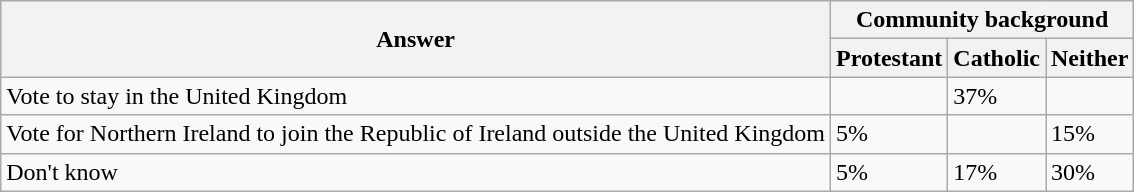<table class="wikitable">
<tr>
<th rowspan="2">Answer</th>
<th colspan="3">Community background</th>
</tr>
<tr>
<th>Protestant</th>
<th>Catholic</th>
<th>Neither</th>
</tr>
<tr>
<td>Vote to stay in the United Kingdom</td>
<td></td>
<td>37%</td>
<td></td>
</tr>
<tr>
<td>Vote for Northern Ireland to join the Republic of Ireland outside the United Kingdom</td>
<td>5%</td>
<td></td>
<td>15%</td>
</tr>
<tr>
<td>Don't know</td>
<td>5%</td>
<td>17%</td>
<td>30%</td>
</tr>
</table>
